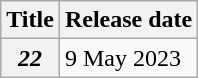<table class="wikitable plainrowheaders">
<tr>
<th scope="col">Title</th>
<th scope="col">Release date</th>
</tr>
<tr>
<th scope="row"><em>22</em></th>
<td>9 May 2023</td>
</tr>
</table>
